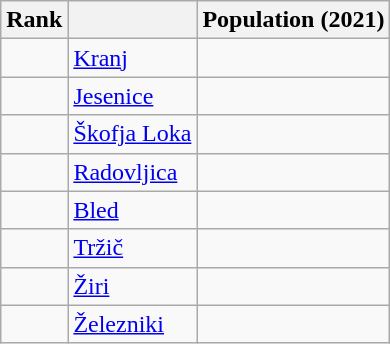<table class="wikitable sortable">
<tr>
<th>Rank</th>
<th></th>
<th>Population (2021)</th>
</tr>
<tr>
<td></td>
<td> <a href='#'>Kranj</a></td>
<td></td>
</tr>
<tr>
<td></td>
<td> <a href='#'>Jesenice</a></td>
<td></td>
</tr>
<tr>
<td></td>
<td> <a href='#'>Škofja Loka</a></td>
<td></td>
</tr>
<tr>
<td></td>
<td> <a href='#'>Radovljica</a></td>
<td></td>
</tr>
<tr>
<td></td>
<td> <a href='#'>Bled</a></td>
<td></td>
</tr>
<tr>
<td></td>
<td> <a href='#'>Tržič</a></td>
<td></td>
</tr>
<tr>
<td></td>
<td> <a href='#'>Žiri</a></td>
<td></td>
</tr>
<tr>
<td></td>
<td> <a href='#'>Železniki</a></td>
<td></td>
</tr>
</table>
